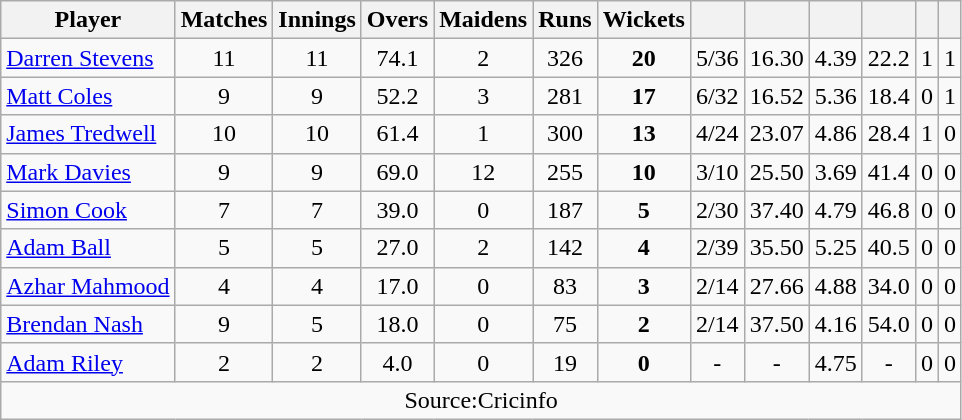<table class="wikitable" style="text-align:center">
<tr>
<th>Player</th>
<th>Matches</th>
<th>Innings</th>
<th>Overs</th>
<th>Maidens</th>
<th>Runs</th>
<th>Wickets</th>
<th></th>
<th></th>
<th></th>
<th></th>
<th></th>
<th></th>
</tr>
<tr>
<td align="left"><a href='#'>Darren Stevens</a></td>
<td>11</td>
<td>11</td>
<td>74.1</td>
<td>2</td>
<td>326</td>
<td><strong>20</strong></td>
<td>5/36</td>
<td>16.30</td>
<td>4.39</td>
<td>22.2</td>
<td>1</td>
<td>1</td>
</tr>
<tr>
<td align="left"><a href='#'>Matt Coles</a></td>
<td>9</td>
<td>9</td>
<td>52.2</td>
<td>3</td>
<td>281</td>
<td><strong>17</strong></td>
<td>6/32</td>
<td>16.52</td>
<td>5.36</td>
<td>18.4</td>
<td>0</td>
<td>1</td>
</tr>
<tr>
<td align="left"><a href='#'>James Tredwell</a></td>
<td>10</td>
<td>10</td>
<td>61.4</td>
<td>1</td>
<td>300</td>
<td><strong>13</strong></td>
<td>4/24</td>
<td>23.07</td>
<td>4.86</td>
<td>28.4</td>
<td>1</td>
<td>0</td>
</tr>
<tr>
<td align="left"><a href='#'>Mark Davies</a></td>
<td>9</td>
<td>9</td>
<td>69.0</td>
<td>12</td>
<td>255</td>
<td><strong>10</strong></td>
<td>3/10</td>
<td>25.50</td>
<td>3.69</td>
<td>41.4</td>
<td>0</td>
<td>0</td>
</tr>
<tr>
<td align="left"><a href='#'>Simon Cook</a></td>
<td>7</td>
<td>7</td>
<td>39.0</td>
<td>0</td>
<td>187</td>
<td><strong>5</strong></td>
<td>2/30</td>
<td>37.40</td>
<td>4.79</td>
<td>46.8</td>
<td>0</td>
<td>0</td>
</tr>
<tr>
<td align="left"><a href='#'>Adam Ball</a></td>
<td>5</td>
<td>5</td>
<td>27.0</td>
<td>2</td>
<td>142</td>
<td><strong>4</strong></td>
<td>2/39</td>
<td>35.50</td>
<td>5.25</td>
<td>40.5</td>
<td>0</td>
<td>0</td>
</tr>
<tr>
<td align="left"><a href='#'>Azhar Mahmood</a></td>
<td>4</td>
<td>4</td>
<td>17.0</td>
<td>0</td>
<td>83</td>
<td><strong>3</strong></td>
<td>2/14</td>
<td>27.66</td>
<td>4.88</td>
<td>34.0</td>
<td>0</td>
<td>0</td>
</tr>
<tr>
<td align="left"><a href='#'>Brendan Nash</a></td>
<td>9</td>
<td>5</td>
<td>18.0</td>
<td>0</td>
<td>75</td>
<td><strong>2</strong></td>
<td>2/14</td>
<td>37.50</td>
<td>4.16</td>
<td>54.0</td>
<td>0</td>
<td>0</td>
</tr>
<tr>
<td align="left"><a href='#'>Adam Riley</a></td>
<td>2</td>
<td>2</td>
<td>4.0</td>
<td>0</td>
<td>19</td>
<td><strong>0</strong></td>
<td>-</td>
<td>-</td>
<td>4.75</td>
<td>-</td>
<td>0</td>
<td>0</td>
</tr>
<tr>
<td colspan="14">Source:Cricinfo</td>
</tr>
</table>
